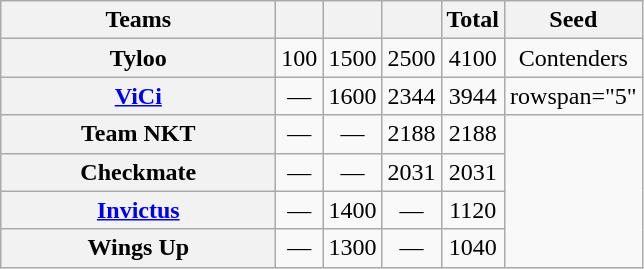<table class="wikitable plainrowheaders" style="text-align:center;">
<tr>
<th scope="col" style="width:11em;">Teams</th>
<th scope="col"></th>
<th scope="col"></th>
<th scope="col"></th>
<th scope="col">Total</th>
<th scope="col">Seed</th>
</tr>
<tr>
<th scope="row">Tyloo</th>
<td>100</td>
<td>1500</td>
<td>2500</td>
<td>4100</td>
<td>Contenders</td>
</tr>
<tr>
<th scope="row"><a href='#'>ViCi</a></th>
<td>—</td>
<td>1600</td>
<td>2344</td>
<td>3944</td>
<td>rowspan="5" </td>
</tr>
<tr>
<th scope="row">Team NKT</th>
<td>—</td>
<td>—</td>
<td>2188</td>
<td>2188</td>
</tr>
<tr>
<th scope="row">Checkmate</th>
<td>—</td>
<td>—</td>
<td>2031</td>
<td>2031</td>
</tr>
<tr>
<th scope="row"><a href='#'>Invictus</a></th>
<td>—</td>
<td>1400</td>
<td>—</td>
<td>1120</td>
</tr>
<tr>
<th scope="row">Wings Up</th>
<td>—</td>
<td>1300</td>
<td>—</td>
<td>1040</td>
</tr>
</table>
